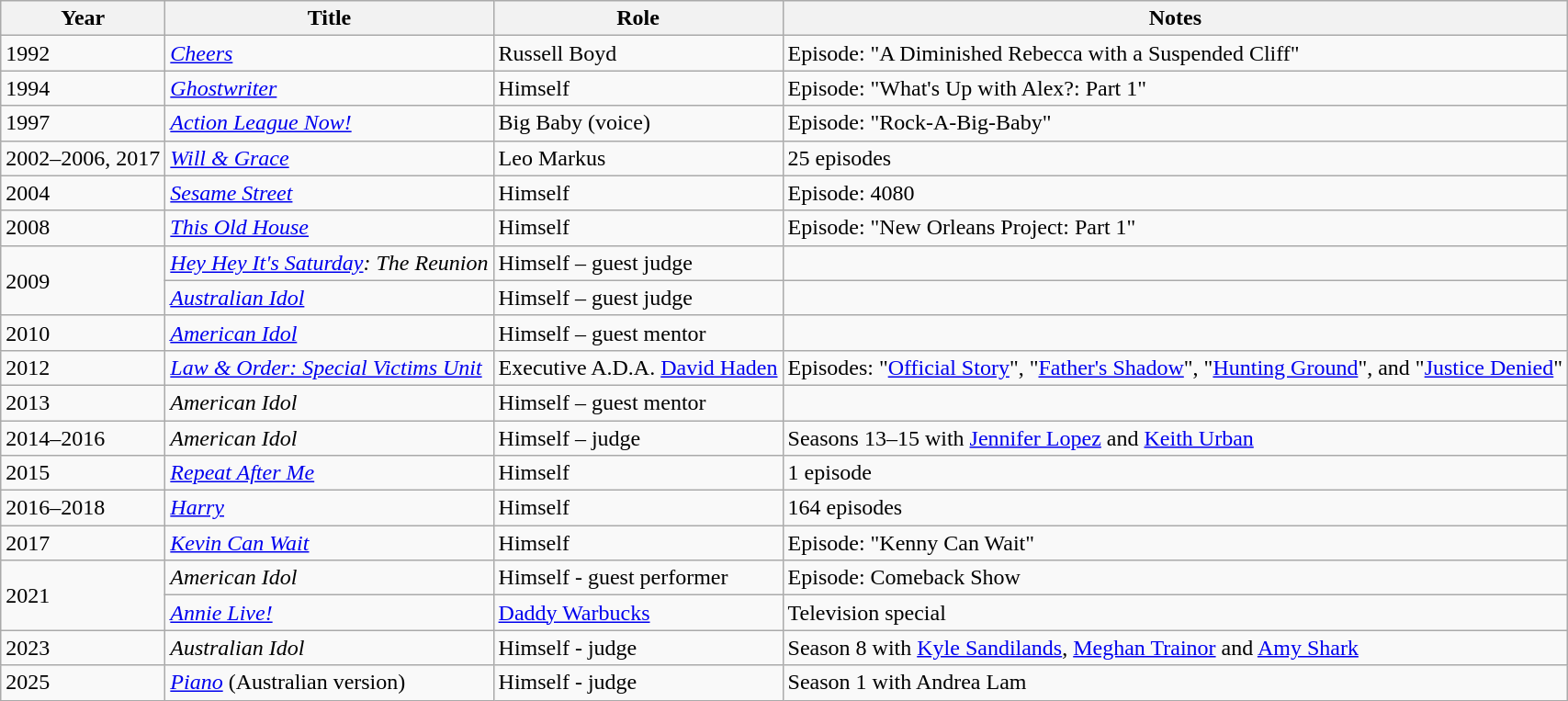<table class="wikitable sortable">
<tr>
<th>Year</th>
<th>Title</th>
<th>Role</th>
<th class="unsortable">Notes</th>
</tr>
<tr>
<td>1992</td>
<td><em><a href='#'>Cheers</a></em></td>
<td>Russell Boyd</td>
<td>Episode: "A Diminished Rebecca with a Suspended Cliff"</td>
</tr>
<tr>
<td>1994</td>
<td><em><a href='#'>Ghostwriter</a></em></td>
<td>Himself</td>
<td>Episode: "What's Up with Alex?: Part 1"</td>
</tr>
<tr>
<td>1997</td>
<td><em><a href='#'>Action League Now!</a></em></td>
<td>Big Baby (voice)</td>
<td>Episode: "Rock-A-Big-Baby"</td>
</tr>
<tr>
<td>2002–2006, 2017</td>
<td><em><a href='#'>Will & Grace</a></em></td>
<td>Leo Markus</td>
<td>25 episodes</td>
</tr>
<tr>
<td>2004</td>
<td><em><a href='#'>Sesame Street</a></em></td>
<td>Himself</td>
<td>Episode: 4080</td>
</tr>
<tr>
<td>2008</td>
<td><em><a href='#'>This Old House</a></em></td>
<td>Himself</td>
<td>Episode: "New Orleans Project: Part 1"</td>
</tr>
<tr>
<td rowspan="2">2009</td>
<td><em><a href='#'>Hey Hey It's Saturday</a>: The Reunion</em></td>
<td>Himself – guest judge</td>
<td></td>
</tr>
<tr>
<td><em><a href='#'>Australian Idol</a></em></td>
<td>Himself – guest judge</td>
<td></td>
</tr>
<tr>
<td>2010</td>
<td><em><a href='#'>American Idol</a></em></td>
<td>Himself – guest mentor</td>
<td></td>
</tr>
<tr>
<td>2012</td>
<td><em><a href='#'>Law & Order: Special Victims Unit</a></em></td>
<td>Executive A.D.A. <a href='#'>David Haden</a></td>
<td>Episodes: "<a href='#'>Official Story</a>", "<a href='#'>Father's Shadow</a>", "<a href='#'>Hunting Ground</a>", and "<a href='#'>Justice Denied</a>"</td>
</tr>
<tr>
<td>2013</td>
<td><em>American Idol</em></td>
<td>Himself – guest mentor</td>
<td></td>
</tr>
<tr>
<td>2014–2016</td>
<td><em>American Idol</em></td>
<td>Himself – judge</td>
<td>Seasons 13–15 with  <a href='#'>Jennifer Lopez</a> and <a href='#'>Keith Urban</a></td>
</tr>
<tr>
<td>2015</td>
<td><em><a href='#'>Repeat After Me</a></em></td>
<td>Himself</td>
<td>1 episode</td>
</tr>
<tr>
<td>2016–2018</td>
<td><em><a href='#'>Harry</a></em></td>
<td>Himself</td>
<td>164 episodes</td>
</tr>
<tr>
<td>2017</td>
<td><em><a href='#'>Kevin Can Wait</a></em></td>
<td>Himself</td>
<td>Episode: "Kenny Can Wait"</td>
</tr>
<tr>
<td rowspan="2">2021</td>
<td><em>American Idol</em></td>
<td>Himself - guest performer</td>
<td>Episode: Comeback Show</td>
</tr>
<tr>
<td><em><a href='#'>Annie Live!</a></em></td>
<td><a href='#'>Daddy Warbucks</a></td>
<td>Television special</td>
</tr>
<tr>
<td>2023</td>
<td><em>Australian Idol</em></td>
<td>Himself - judge</td>
<td>Season 8 with <a href='#'>Kyle Sandilands</a>, <a href='#'>Meghan Trainor</a> and <a href='#'>Amy Shark</a></td>
</tr>
<tr>
<td>2025</td>
<td><em><a href='#'>Piano</a></em> (Australian version)</td>
<td>Himself - judge</td>
<td>Season 1 with Andrea Lam</td>
</tr>
</table>
